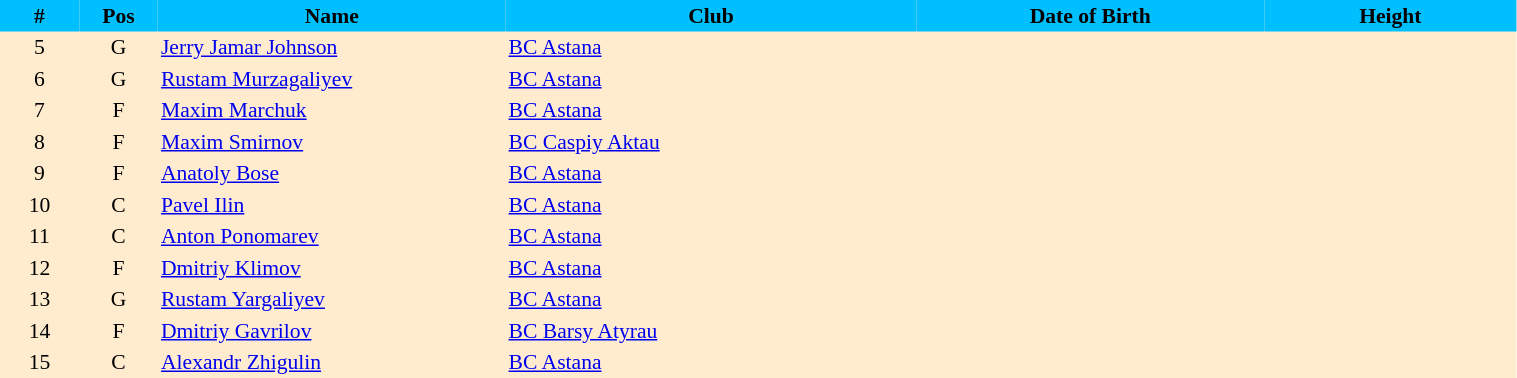<table border=0 cellpadding=2 cellspacing=0  |- bgcolor=#FFECCE style="text-align:center; font-size:90%;" width=80%>
<tr bgcolor=#00BFFF>
<th width=5%>#</th>
<th width=5%>Pos</th>
<th width=22%>Name</th>
<th width=26%>Club</th>
<th width=22%>Date of Birth</th>
<th width=16%>Height</th>
</tr>
<tr>
<td>5</td>
<td>G</td>
<td align=left><a href='#'>Jerry Jamar Johnson</a></td>
<td align=left> <a href='#'>BC Astana</a></td>
<td align=left></td>
<td></td>
</tr>
<tr>
<td>6</td>
<td>G</td>
<td align=left><a href='#'>Rustam Murzagaliyev</a></td>
<td align=left> <a href='#'>BC Astana</a></td>
<td align=left></td>
<td></td>
</tr>
<tr>
<td>7</td>
<td>F</td>
<td align=left><a href='#'>Maxim Marchuk</a></td>
<td align=left> <a href='#'>BC Astana</a></td>
<td align=left></td>
<td></td>
</tr>
<tr>
<td>8</td>
<td>F</td>
<td align=left><a href='#'>Maxim Smirnov</a></td>
<td align=left> <a href='#'>BC Caspiy Aktau</a></td>
<td align=left></td>
<td></td>
</tr>
<tr>
<td>9</td>
<td>F</td>
<td align=left><a href='#'>Anatoly Bose</a></td>
<td align=left> <a href='#'>BC Astana</a></td>
<td align=left></td>
<td></td>
</tr>
<tr>
<td>10</td>
<td>C</td>
<td align=left><a href='#'>Pavel Ilin</a></td>
<td align=left> <a href='#'>BC Astana</a></td>
<td align=left></td>
<td></td>
</tr>
<tr>
<td>11</td>
<td>C</td>
<td align=left><a href='#'>Anton Ponomarev</a></td>
<td align=left> <a href='#'>BC Astana</a></td>
<td align=left></td>
<td></td>
</tr>
<tr>
<td>12</td>
<td>F</td>
<td align=left><a href='#'>Dmitriy Klimov</a></td>
<td align=left> <a href='#'>BC Astana</a></td>
<td align=left></td>
<td></td>
</tr>
<tr>
<td>13</td>
<td>G</td>
<td align=left><a href='#'>Rustam Yargaliyev</a></td>
<td align=left> <a href='#'>BC Astana</a></td>
<td align=left></td>
<td></td>
</tr>
<tr>
<td>14</td>
<td>F</td>
<td align=left><a href='#'>Dmitriy Gavrilov</a></td>
<td align=left> <a href='#'>BC Barsy Atyrau</a></td>
<td align=left></td>
<td></td>
</tr>
<tr>
<td>15</td>
<td>C</td>
<td align=left><a href='#'>Alexandr Zhigulin</a></td>
<td align=left> <a href='#'>BC Astana</a></td>
<td align=left></td>
<td></td>
</tr>
</table>
